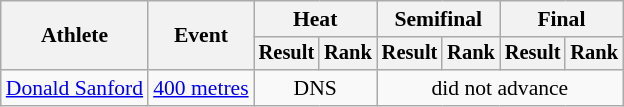<table class="wikitable" style="font-size:90%">
<tr>
<th rowspan="2">Athlete</th>
<th rowspan="2">Event</th>
<th colspan="2">Heat</th>
<th colspan="2">Semifinal</th>
<th colspan="2">Final</th>
</tr>
<tr style="font-size:95%">
<th>Result</th>
<th>Rank</th>
<th>Result</th>
<th>Rank</th>
<th>Result</th>
<th>Rank</th>
</tr>
<tr style=text-align:center>
<td style=text-align:left><a href='#'>Donald Sanford</a></td>
<td style=text-align:left><a href='#'>400 metres</a></td>
<td colspan=2>DNS</td>
<td colspan=4>did not advance</td>
</tr>
</table>
